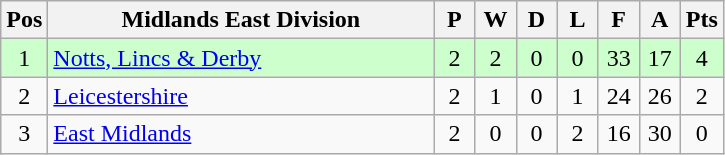<table class="wikitable" style="font-size: 100%">
<tr>
<th width=20>Pos</th>
<th width=250>Midlands East Division</th>
<th width=20>P</th>
<th width=20>W</th>
<th width=20>D</th>
<th width=20>L</th>
<th width=20>F</th>
<th width=20>A</th>
<th width=20>Pts</th>
</tr>
<tr align=center style="background: #CCFFCC;">
<td>1</td>
<td align="left"><a href='#'>Notts, Lincs & Derby</a></td>
<td>2</td>
<td>2</td>
<td>0</td>
<td>0</td>
<td>33</td>
<td>17</td>
<td>4</td>
</tr>
<tr align=center>
<td>2</td>
<td align="left"><a href='#'>Leicestershire</a></td>
<td>2</td>
<td>1</td>
<td>0</td>
<td>1</td>
<td>24</td>
<td>26</td>
<td>2</td>
</tr>
<tr align=center>
<td>3</td>
<td align="left"><a href='#'>East Midlands</a></td>
<td>2</td>
<td>0</td>
<td>0</td>
<td>2</td>
<td>16</td>
<td>30</td>
<td>0</td>
</tr>
</table>
